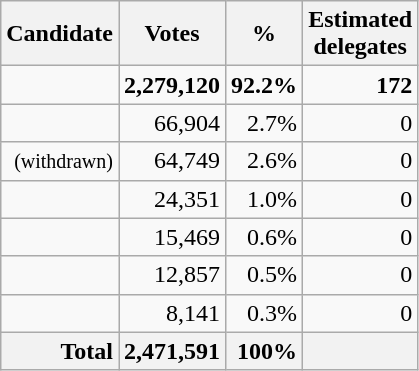<table class="wikitable sortable" style="text-align:right;">
<tr>
<th>Candidate</th>
<th>Votes</th>
<th>%</th>
<th>Estimated<br>delegates</th>
</tr>
<tr>
<td><strong></strong></td>
<td><strong>2,279,120</strong></td>
<td><strong>92.2%</strong></td>
<td><strong>172</strong></td>
</tr>
<tr>
<td></td>
<td>66,904</td>
<td>2.7%</td>
<td>0</td>
</tr>
<tr>
<td> <small>(withdrawn)</small></td>
<td>64,749</td>
<td>2.6%</td>
<td>0</td>
</tr>
<tr>
<td></td>
<td>24,351</td>
<td>1.0%</td>
<td>0</td>
</tr>
<tr>
<td></td>
<td>15,469</td>
<td>0.6%</td>
<td>0</td>
</tr>
<tr>
<td></td>
<td>12,857</td>
<td>0.5%</td>
<td>0</td>
</tr>
<tr>
<td></td>
<td>8,141</td>
<td>0.3%</td>
<td>0</td>
</tr>
<tr style="background-color:#F6F6F6">
<th style="text-align:right;">Total</th>
<th style="text-align:right;">2,471,591</th>
<th style="text-align:right;">100%</th>
<th style="text-align:right;"></th>
</tr>
</table>
